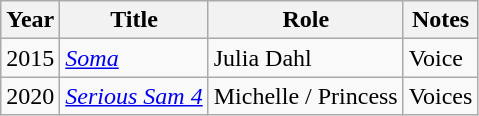<table class="wikitable sortable">
<tr>
<th>Year</th>
<th>Title</th>
<th>Role</th>
<th class="unsortable">Notes</th>
</tr>
<tr>
<td>2015</td>
<td><em><a href='#'>Soma</a></em></td>
<td>Julia Dahl</td>
<td>Voice</td>
</tr>
<tr>
<td>2020</td>
<td><em><a href='#'>Serious Sam 4</a></em></td>
<td>Michelle / Princess</td>
<td>Voices</td>
</tr>
</table>
